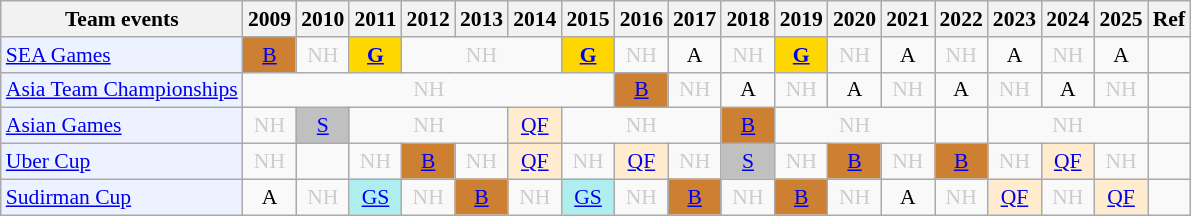<table class="wikitable" style="font-size: 90%; text-align:center">
<tr>
<th>Team events</th>
<th>2009</th>
<th>2010</th>
<th>2011</th>
<th>2012</th>
<th>2013</th>
<th>2014</th>
<th>2015</th>
<th>2016</th>
<th>2017</th>
<th>2018</th>
<th>2019</th>
<th>2020</th>
<th>2021</th>
<th>2022</th>
<th>2023</th>
<th>2024</th>
<th>2025</th>
<th>Ref</th>
</tr>
<tr>
<td bgcolor="#ECF2FF"; align="left"><a href='#'>SEA Games</a></td>
<td bgcolor=CD7F32><a href='#'>B</a></td>
<td style=color:#ccc>NH</td>
<td bgcolor=gold><strong><a href='#'>G</a></strong></td>
<td colspan="3" style=color:#ccc>NH</td>
<td bgcolor=gold><strong><a href='#'>G</a></strong></td>
<td style=color:#ccc>NH</td>
<td>A</td>
<td style=color:#ccc>NH</td>
<td bgcolor=gold><strong><a href='#'>G</a></strong></td>
<td style=color:#ccc>NH</td>
<td>A</td>
<td style=color:#ccc>NH</td>
<td>A</td>
<td style=color:#ccc>NH</td>
<td>A</td>
<td></td>
</tr>
<tr>
<td bgcolor="#ECF2FF"; align="left"><a href='#'>Asia Team Championships</a></td>
<td colspan="7" style=color:#ccc>NH</td>
<td bgcolor=CD7F32><a href='#'>B</a></td>
<td style=color:#ccc>NH</td>
<td>A</td>
<td style=color:#ccc>NH</td>
<td>A</td>
<td style=color:#ccc>NH</td>
<td>A</td>
<td style=color:#ccc>NH</td>
<td>A</td>
<td style=color:#ccc>NH</td>
<td></td>
</tr>
<tr>
<td bgcolor="#ECF2FF"; align="left"><a href='#'>Asian Games</a></td>
<td style=color:#ccc>NH</td>
<td bgcolor=silver><a href='#'>S</a></td>
<td colspan="3" style=color:#ccc>NH</td>
<td bgcolor=FFEBCD><a href='#'>QF</a></td>
<td colspan="3" style=color:#ccc>NH</td>
<td bgcolor=CD7F32><a href='#'>B</a></td>
<td colspan="3" style=color:#ccc>NH</td>
<td><a href='#'></a></td>
<td colspan="3" style=color:#ccc>NH</td>
<td></td>
</tr>
<tr>
<td bgcolor="#ECF2FF"; align="left"><a href='#'>Uber Cup</a></td>
<td style=color:#ccc>NH</td>
<td></td>
<td style=color:#ccc>NH</td>
<td bgcolor=CD7F32><a href='#'>B</a></td>
<td style=color:#ccc>NH</td>
<td bgcolor=FFEBCD><a href='#'>QF</a></td>
<td style=color:#ccc>NH</td>
<td bgcolor=FFEBCD><a href='#'>QF</a></td>
<td style=color:#ccc>NH</td>
<td bgcolor=silver><a href='#'>S</a></td>
<td style=color:#ccc>NH</td>
<td bgcolor=CD7F32><a href='#'>B</a></td>
<td style=color:#ccc>NH</td>
<td bgcolor=CD7F32><a href='#'>B</a></td>
<td style=color:#ccc>NH</td>
<td bgcolor=FFEBCD><a href='#'>QF</a></td>
<td style=color:#ccc>NH</td>
<td></td>
</tr>
<tr>
<td bgcolor="#ECF2FF"; align="left"><a href='#'>Sudirman Cup</a></td>
<td>A</td>
<td style=color:#ccc>NH</td>
<td bgcolor=AFEEEE><a href='#'>GS</a></td>
<td style=color:#ccc>NH</td>
<td bgcolor=CD7F32><a href='#'>B</a></td>
<td style=color:#ccc>NH</td>
<td bgcolor=AFEEEE><a href='#'>GS</a></td>
<td style=color:#ccc>NH</td>
<td bgcolor=CD7F32><a href='#'>B</a></td>
<td style=color:#ccc>NH</td>
<td bgcolor=CD7F32><a href='#'>B</a></td>
<td style=color:#ccc>NH</td>
<td>A</td>
<td style=color:#ccc>NH</td>
<td bgcolor=FFEBCD><a href='#'>QF</a></td>
<td style=color:#ccc>NH</td>
<td bgcolor=FFEBCD><a href='#'>QF</a></td>
<td></td>
</tr>
</table>
